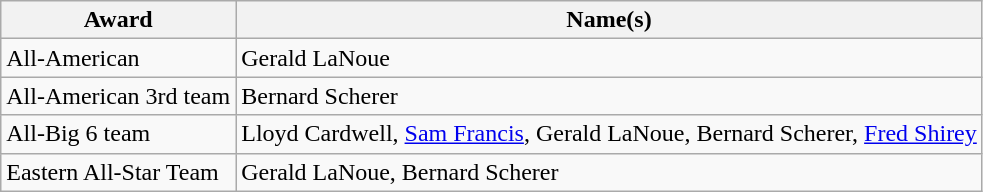<table class="wikitable">
<tr>
<th>Award</th>
<th>Name(s)</th>
</tr>
<tr>
<td>All-American</td>
<td>Gerald LaNoue</td>
</tr>
<tr>
<td>All-American 3rd team</td>
<td>Bernard Scherer</td>
</tr>
<tr>
<td>All-Big 6 team</td>
<td>Lloyd Cardwell, <a href='#'>Sam Francis</a>, Gerald LaNoue, Bernard Scherer, <a href='#'>Fred Shirey</a></td>
</tr>
<tr>
<td>Eastern All-Star Team</td>
<td>Gerald LaNoue, Bernard Scherer</td>
</tr>
</table>
